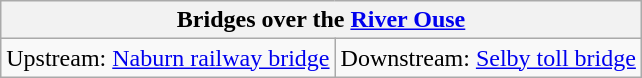<table class="wikitable">
<tr>
<th colspan=2>Bridges over the <a href='#'>River Ouse</a></th>
</tr>
<tr>
<td>Upstream: <a href='#'>Naburn railway bridge</a></td>
<td>Downstream: <a href='#'>Selby toll bridge</a></td>
</tr>
</table>
